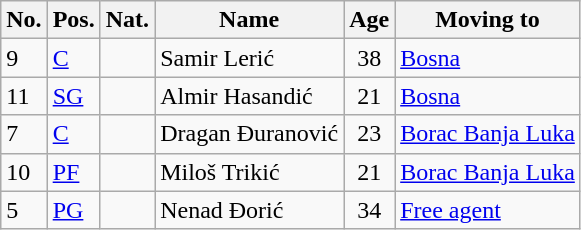<table class="wikitable">
<tr>
<th>No.</th>
<th>Pos.</th>
<th>Nat.</th>
<th>Name</th>
<th>Age</th>
<th>Moving to</th>
</tr>
<tr>
<td>9</td>
<td><a href='#'>C</a></td>
<td></td>
<td>Samir Lerić</td>
<td align=center>38</td>
<td> <a href='#'>Bosna</a></td>
</tr>
<tr>
<td>11</td>
<td><a href='#'>SG</a></td>
<td></td>
<td>Almir Hasandić</td>
<td align=center>21</td>
<td> <a href='#'>Bosna</a></td>
</tr>
<tr>
<td>7</td>
<td><a href='#'>C</a></td>
<td></td>
<td>Dragan Đuranović</td>
<td align=center>23</td>
<td> <a href='#'>Borac Banja Luka</a></td>
</tr>
<tr>
<td>10</td>
<td><a href='#'>PF</a></td>
<td></td>
<td>Miloš Trikić</td>
<td align=center>21</td>
<td> <a href='#'>Borac Banja Luka</a></td>
</tr>
<tr>
<td>5</td>
<td><a href='#'>PG</a></td>
<td></td>
<td>Nenad Đorić</td>
<td align=center>34</td>
<td><a href='#'>Free agent</a></td>
</tr>
</table>
